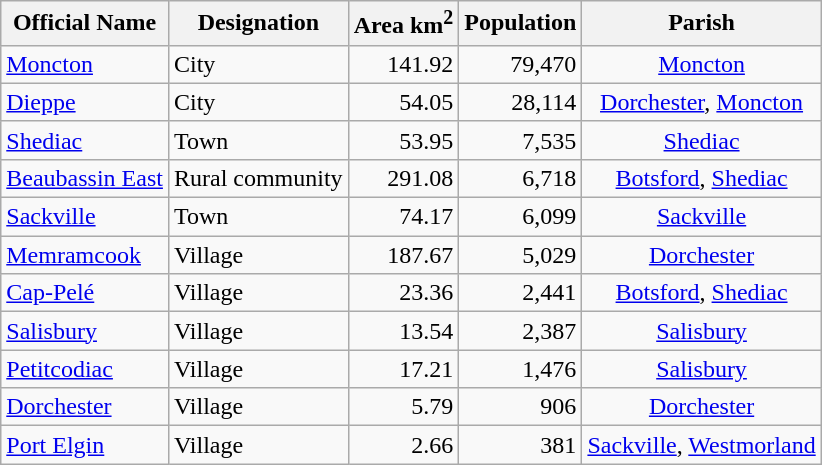<table class="wikitable">
<tr>
<th>Official Name</th>
<th>Designation</th>
<th>Area km<sup>2</sup></th>
<th>Population</th>
<th>Parish</th>
</tr>
<tr>
<td><a href='#'>Moncton</a></td>
<td>City</td>
<td align="right">141.92</td>
<td align="right">79,470</td>
<td align="center"><a href='#'>Moncton</a></td>
</tr>
<tr>
<td><a href='#'>Dieppe</a></td>
<td>City</td>
<td align="right">54.05</td>
<td align="right">28,114</td>
<td align="center"><a href='#'>Dorchester</a>, <a href='#'>Moncton</a></td>
</tr>
<tr>
<td><a href='#'>Shediac</a></td>
<td>Town</td>
<td align="right">53.95</td>
<td align="right">7,535</td>
<td align="center"><a href='#'>Shediac</a></td>
</tr>
<tr>
<td><a href='#'>Beaubassin East</a></td>
<td>Rural community</td>
<td align="right">291.08</td>
<td align="right">6,718</td>
<td align="center"><a href='#'>Botsford</a>, <a href='#'>Shediac</a></td>
</tr>
<tr>
<td><a href='#'>Sackville</a></td>
<td>Town</td>
<td align="right">74.17</td>
<td align="right">6,099</td>
<td align="center"><a href='#'>Sackville</a></td>
</tr>
<tr>
<td><a href='#'>Memramcook</a></td>
<td>Village</td>
<td align="right">187.67</td>
<td align="right">5,029</td>
<td align="center"><a href='#'>Dorchester</a></td>
</tr>
<tr>
<td><a href='#'>Cap-Pelé</a></td>
<td>Village</td>
<td align="right">23.36</td>
<td align="right">2,441</td>
<td align="center"><a href='#'>Botsford</a>, <a href='#'>Shediac</a></td>
</tr>
<tr>
<td><a href='#'>Salisbury</a></td>
<td>Village</td>
<td align="right">13.54</td>
<td align="right">2,387</td>
<td align="center"><a href='#'>Salisbury</a></td>
</tr>
<tr>
<td><a href='#'>Petitcodiac</a></td>
<td>Village</td>
<td align="right">17.21</td>
<td align="right">1,476</td>
<td align="center"><a href='#'>Salisbury</a></td>
</tr>
<tr>
<td><a href='#'>Dorchester</a></td>
<td>Village</td>
<td align="right">5.79</td>
<td align="right">906</td>
<td align="center"><a href='#'>Dorchester</a></td>
</tr>
<tr>
<td><a href='#'>Port Elgin</a></td>
<td>Village</td>
<td align="right">2.66</td>
<td align="right">381</td>
<td align="center"><a href='#'>Sackville</a>, <a href='#'>Westmorland</a></td>
</tr>
</table>
